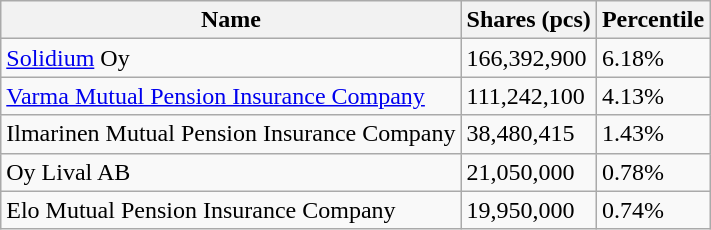<table class="wikitable">
<tr>
<th scope="col">Name</th>
<th>Shares (pcs)</th>
<th scope="col">Percentile</th>
</tr>
<tr>
<td><a href='#'>Solidium</a> Oy</td>
<td>166,392,900</td>
<td>6.18%</td>
</tr>
<tr>
<td><a href='#'>Varma Mutual Pension Insurance Company</a></td>
<td>111,242,100</td>
<td>4.13%</td>
</tr>
<tr>
<td>Ilmarinen Mutual Pension Insurance Company</td>
<td>38,480,415</td>
<td>1.43%</td>
</tr>
<tr>
<td>Oy Lival AB</td>
<td>21,050,000</td>
<td>0.78%</td>
</tr>
<tr>
<td>Elo Mutual Pension Insurance Company</td>
<td>19,950,000</td>
<td>0.74%</td>
</tr>
</table>
